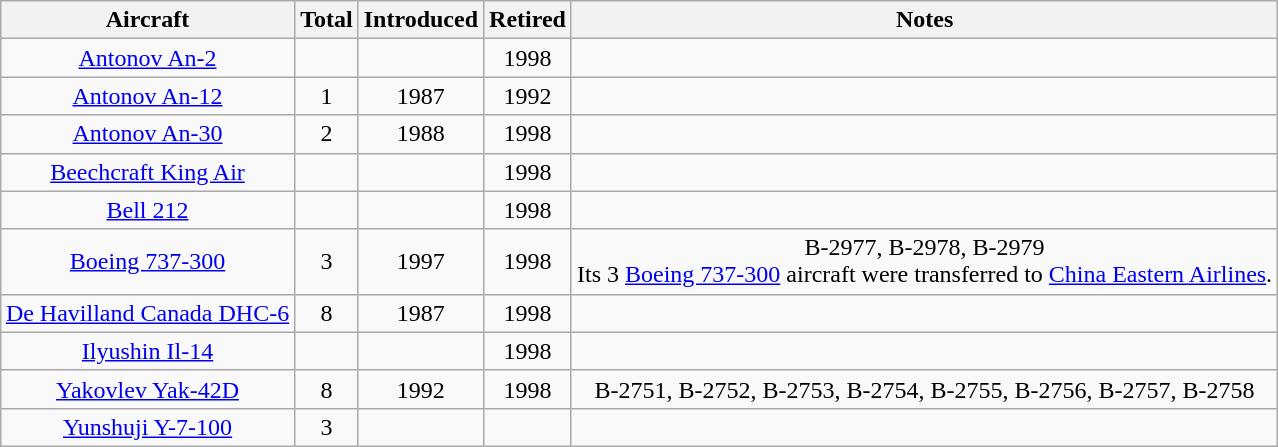<table class="wikitable" style="margin:1em auto; border-collapse:collapse;text-align:center">
<tr>
<th style=>Aircraft</th>
<th style=>Total</th>
<th style=>Introduced</th>
<th style=>Retired</th>
<th style=>Notes</th>
</tr>
<tr>
<td><a href='#'>Antonov An-2</a></td>
<td></td>
<td></td>
<td>1998</td>
<td></td>
</tr>
<tr>
<td><a href='#'>Antonov An-12</a></td>
<td>1</td>
<td>1987</td>
<td>1992</td>
<td></td>
</tr>
<tr>
<td><a href='#'>Antonov An-30</a></td>
<td>2</td>
<td>1988</td>
<td>1998</td>
<td></td>
</tr>
<tr>
<td><a href='#'>Beechcraft King Air</a></td>
<td></td>
<td></td>
<td>1998</td>
<td></td>
</tr>
<tr>
<td><a href='#'>Bell 212</a></td>
<td></td>
<td></td>
<td>1998</td>
<td></td>
</tr>
<tr>
<td><a href='#'>Boeing 737-300</a></td>
<td>3</td>
<td>1997</td>
<td>1998</td>
<td>B-2977, B-2978, B-2979<br>Its 3 <a href='#'>Boeing 737-300</a> aircraft were transferred to <a href='#'>China Eastern Airlines</a>.</td>
</tr>
<tr>
<td><a href='#'>De Havilland Canada DHC-6</a></td>
<td>8</td>
<td>1987</td>
<td>1998</td>
<td></td>
</tr>
<tr>
<td><a href='#'>Ilyushin Il-14</a></td>
<td></td>
<td></td>
<td>1998</td>
<td></td>
</tr>
<tr>
<td><a href='#'>Yakovlev Yak-42D</a></td>
<td>8</td>
<td>1992</td>
<td>1998</td>
<td>B-2751, B-2752, B-2753, B-2754, B-2755, B-2756, B-2757, B-2758</td>
</tr>
<tr>
<td><a href='#'>Yunshuji Y-7-100</a></td>
<td>3</td>
<td></td>
<td></td>
<td></td>
</tr>
</table>
